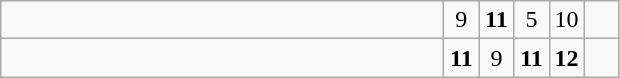<table class="wikitable">
<tr>
<td style="width:18em"></td>
<td align=center style="width:1em">9</td>
<td align=center style="width:1em"><strong>11</strong></td>
<td align=center style="width:1em">5</td>
<td align=center style="width:1em">10</td>
<td align=center style="width:1em"></td>
</tr>
<tr>
<td style="width:18em"></td>
<td align=center style="width:1em"><strong>11</strong></td>
<td align=center style="width:1em">9</td>
<td align=center style="width:1em"><strong>11</strong></td>
<td align=center style="width:1em"><strong>12</strong></td>
<td align=center style="width:1em"></td>
</tr>
</table>
